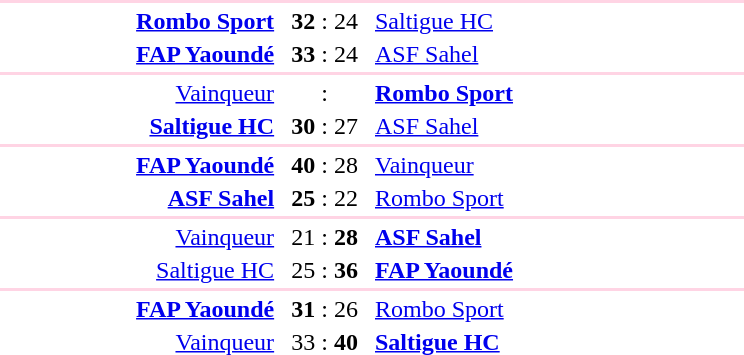<table style="text-align:center" width=500>
<tr>
<th width=30%></th>
<th width=10%></th>
<th width=30%></th>
<th width=10%></th>
</tr>
<tr align="left" bgcolor=#ffd4e4>
<td colspan=4></td>
</tr>
<tr>
<td align="right"><strong><a href='#'>Rombo Sport</a></strong> </td>
<td><strong>32</strong> : 24</td>
<td align=left> <a href='#'>Saltigue HC</a></td>
</tr>
<tr>
<td align="right"><strong><a href='#'>FAP Yaoundé</a></strong> </td>
<td><strong>33</strong> : 24</td>
<td align=left> <a href='#'>ASF Sahel</a></td>
</tr>
<tr align="left" bgcolor=#ffd4e4>
<td colspan=4></td>
</tr>
<tr>
<td align="right"><a href='#'>Vainqueur</a> </td>
<td>:</td>
<td align=left> <strong><a href='#'>Rombo Sport</a></strong></td>
</tr>
<tr>
<td align="right"><strong><a href='#'>Saltigue HC</a></strong> </td>
<td><strong>30</strong> : 27</td>
<td align=left> <a href='#'>ASF Sahel</a></td>
</tr>
<tr align="left" bgcolor=#ffd4e4>
<td colspan=4></td>
</tr>
<tr>
<td align="right"><strong><a href='#'>FAP Yaoundé</a></strong> </td>
<td><strong>40</strong> : 28</td>
<td align=left> <a href='#'>Vainqueur</a></td>
</tr>
<tr>
<td align="right"><strong><a href='#'>ASF Sahel</a></strong> </td>
<td><strong>25</strong> : 22</td>
<td align=left> <a href='#'>Rombo Sport</a></td>
</tr>
<tr align="left" bgcolor=#ffd4e4>
<td colspan=4></td>
</tr>
<tr>
<td align="right"><a href='#'>Vainqueur</a> </td>
<td>21 : <strong>28</strong></td>
<td align=left> <strong><a href='#'>ASF Sahel</a></strong></td>
</tr>
<tr>
<td align="right"><a href='#'>Saltigue HC</a> </td>
<td>25 : <strong>36</strong></td>
<td align=left> <strong><a href='#'>FAP Yaoundé</a></strong></td>
</tr>
<tr align="left" bgcolor=#ffd4e4>
<td colspan=4></td>
</tr>
<tr>
<td align="right"><strong><a href='#'>FAP Yaoundé</a></strong> </td>
<td><strong>31</strong> : 26</td>
<td align=left> <a href='#'>Rombo Sport</a></td>
</tr>
<tr>
<td align="right"><a href='#'>Vainqueur</a> </td>
<td>33 : <strong>40</strong></td>
<td align=left> <strong><a href='#'>Saltigue HC</a></strong></td>
</tr>
</table>
